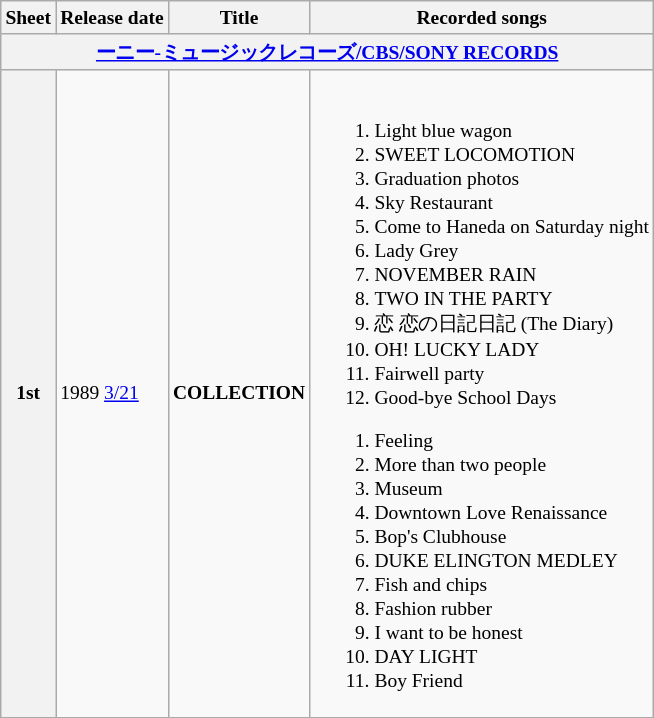<table class="wikitable" style="font-size:small">
<tr>
<th>Sheet</th>
<th>Release date</th>
<th>Title</th>
<th>Recorded songs</th>
</tr>
<tr>
<th colspan="4"><a href='#'>ーニー-ミュージックレコーズ/CBS/SONY RECORDS</a></th>
</tr>
<tr>
<th>1st</th>
<td>1989 <a href='#'>3/21</a></td>
<td><strong>COLLECTION</strong></td>
<td><br><ol><li>Light blue wagon</li><li>SWEET LOCOMOTION</li><li>Graduation photos</li><li>Sky Restaurant</li><li>Come to Haneda on Saturday night</li><li>Lady Grey</li><li>NOVEMBER RAIN</li><li>TWO IN THE PARTY</li><li>恋 恋の日記日記 (The Diary)</li><li>OH! LUCKY LADY</li><li>Fairwell party</li><li>Good-bye School Days</li></ol><ol><li>Feeling</li><li>More than two people</li><li>Museum</li><li>Downtown Love Renaissance</li><li>Bop's Clubhouse</li><li>DUKE ELINGTON MEDLEY</li><li>Fish and chips</li><li>Fashion rubber</li><li>I want to be honest</li><li>DAY LIGHT</li><li>Boy Friend</li></ol></td>
</tr>
</table>
